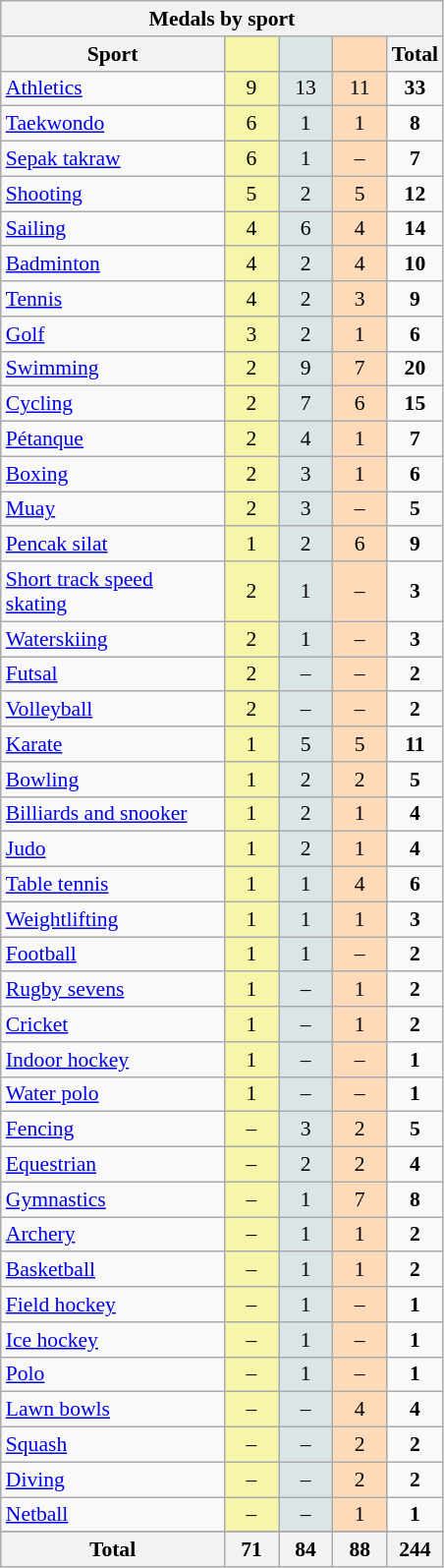<table class="wikitable sortable" style="font-size:90%; text-align:center;">
<tr>
<th colspan=5>Medals by sport</th>
</tr>
<tr>
<th width=145>Sport</th>
<th width=30 style="background:#F7F6A8;"></th>
<th width=30 style="background:#DCE5E5;"></th>
<th width=30 style="background:#FFDAB9;"></th>
<th width=30>Total</th>
</tr>
<tr>
<td align=left><a href='#'>Athletics</a></td>
<td style="background:#F7F6A8;">9</td>
<td style="background:#DCE5E5;">13</td>
<td style="background:#FFDAB9;">11</td>
<td><strong>33</strong></td>
</tr>
<tr>
<td align=left><a href='#'>Taekwondo</a></td>
<td style="background:#F7F6A8;">6</td>
<td style="background:#DCE5E5;">1</td>
<td style="background:#FFDAB9;">1</td>
<td><strong>8</strong></td>
</tr>
<tr>
<td align=left><a href='#'>Sepak takraw</a></td>
<td style="background:#F7F6A8;">6</td>
<td style="background:#DCE5E5;">1</td>
<td style="background:#FFDAB9;">–</td>
<td><strong>7</strong></td>
</tr>
<tr>
<td align=left><a href='#'>Shooting</a></td>
<td style="background:#F7F6A8;">5</td>
<td style="background:#DCE5E5;">2</td>
<td style="background:#FFDAB9;">5</td>
<td><strong>12</strong></td>
</tr>
<tr>
<td align=left><a href='#'>Sailing</a></td>
<td style="background:#F7F6A8;">4</td>
<td style="background:#DCE5E5;">6</td>
<td style="background:#FFDAB9;">4</td>
<td><strong>14</strong></td>
</tr>
<tr>
<td align=left><a href='#'>Badminton</a></td>
<td style="background:#F7F6A8;">4</td>
<td style="background:#DCE5E5;">2</td>
<td style="background:#FFDAB9;">4</td>
<td><strong>10</strong></td>
</tr>
<tr>
<td align=left><a href='#'>Tennis</a></td>
<td style="background:#F7F6A8;">4</td>
<td style="background:#DCE5E5;">2</td>
<td style="background:#FFDAB9;">3</td>
<td><strong>9</strong></td>
</tr>
<tr>
<td align=left><a href='#'>Golf</a></td>
<td style="background:#F7F6A8;">3</td>
<td style="background:#DCE5E5;">2</td>
<td style="background:#FFDAB9;">1</td>
<td><strong>6</strong></td>
</tr>
<tr>
<td align=left><a href='#'>Swimming</a></td>
<td style="background:#F7F6A8;">2</td>
<td style="background:#DCE5E5;">9</td>
<td style="background:#FFDAB9;">7</td>
<td><strong>20</strong></td>
</tr>
<tr>
<td align=left><a href='#'>Cycling</a></td>
<td style="background:#F7F6A8;">2</td>
<td style="background:#DCE5E5;">7</td>
<td style="background:#FFDAB9;">6</td>
<td><strong>15</strong></td>
</tr>
<tr>
<td align=left><a href='#'>Pétanque</a></td>
<td style="background:#F7F6A8;">2</td>
<td style="background:#DCE5E5;">4</td>
<td style="background:#FFDAB9;">1</td>
<td><strong>7</strong></td>
</tr>
<tr>
<td align=left><a href='#'>Boxing</a></td>
<td style="background:#F7F6A8;">2</td>
<td style="background:#DCE5E5;">3</td>
<td style="background:#FFDAB9;">1</td>
<td><strong>6</strong></td>
</tr>
<tr>
<td align=left><a href='#'>Muay</a></td>
<td style="background:#F7F6A8;">2</td>
<td style="background:#DCE5E5;">3</td>
<td style="background:#FFDAB9;">–</td>
<td><strong>5</strong></td>
</tr>
<tr>
<td align=left><a href='#'>Pencak silat</a></td>
<td style="background:#F7F6A8;">1</td>
<td style="background:#DCE5E5;">2</td>
<td style="background:#FFDAB9;">6</td>
<td><strong>9</strong></td>
</tr>
<tr>
<td align=left><a href='#'>Short track speed skating</a></td>
<td style="background:#F7F6A8;">2</td>
<td style="background:#DCE5E5;">1</td>
<td style="background:#FFDAB9;">–</td>
<td><strong>3</strong></td>
</tr>
<tr>
<td align=left><a href='#'>Waterskiing</a></td>
<td style="background:#F7F6A8;">2</td>
<td style="background:#DCE5E5;">1</td>
<td style="background:#FFDAB9;">–</td>
<td><strong>3</strong></td>
</tr>
<tr>
<td align=left><a href='#'>Futsal</a></td>
<td style="background:#F7F6A8;">2</td>
<td style="background:#DCE5E5;">–</td>
<td style="background:#FFDAB9;">–</td>
<td><strong>2</strong></td>
</tr>
<tr>
<td align=left><a href='#'>Volleyball</a></td>
<td style="background:#F7F6A8;">2</td>
<td style="background:#DCE5E5;">–</td>
<td style="background:#FFDAB9;">–</td>
<td><strong>2</strong></td>
</tr>
<tr>
<td align=left><a href='#'>Karate</a></td>
<td style="background:#F7F6A8;">1</td>
<td style="background:#DCE5E5;">5</td>
<td style="background:#FFDAB9;">5</td>
<td><strong>11</strong></td>
</tr>
<tr>
<td align=left><a href='#'>Bowling</a></td>
<td style="background:#F7F6A8;">1</td>
<td style="background:#DCE5E5;">2</td>
<td style="background:#FFDAB9;">2</td>
<td><strong>5</strong></td>
</tr>
<tr>
<td align=left><a href='#'>Billiards and snooker</a></td>
<td style="background:#F7F6A8;">1</td>
<td style="background:#DCE5E5;">2</td>
<td style="background:#FFDAB9;">1</td>
<td><strong>4</strong></td>
</tr>
<tr>
<td align=left><a href='#'>Judo</a></td>
<td style="background:#F7F6A8;">1</td>
<td style="background:#DCE5E5;">2</td>
<td style="background:#FFDAB9;">1</td>
<td><strong>4</strong></td>
</tr>
<tr>
<td align=left><a href='#'>Table tennis</a></td>
<td style="background:#F7F6A8;">1</td>
<td style="background:#DCE5E5;">1</td>
<td style="background:#FFDAB9;">4</td>
<td><strong>6</strong></td>
</tr>
<tr>
<td align=left><a href='#'>Weightlifting</a></td>
<td style="background:#F7F6A8;">1</td>
<td style="background:#DCE5E5;">1</td>
<td style="background:#FFDAB9;">1</td>
<td><strong>3</strong></td>
</tr>
<tr>
<td align=left><a href='#'>Football</a></td>
<td style="background:#F7F6A8;">1</td>
<td style="background:#DCE5E5;">1</td>
<td style="background:#FFDAB9;">–</td>
<td><strong>2</strong></td>
</tr>
<tr>
<td align=left><a href='#'>Rugby sevens</a></td>
<td style="background:#F7F6A8;">1</td>
<td style="background:#DCE5E5;">–</td>
<td style="background:#FFDAB9;">1</td>
<td><strong>2</strong></td>
</tr>
<tr>
<td align=left><a href='#'>Cricket</a></td>
<td style="background:#F7F6A8;">1</td>
<td style="background:#DCE5E5;">–</td>
<td style="background:#FFDAB9;">1</td>
<td><strong>2</strong></td>
</tr>
<tr>
<td align=left><a href='#'>Indoor hockey</a></td>
<td style="background:#F7F6A8;">1</td>
<td style="background:#DCE5E5;">–</td>
<td style="background:#FFDAB9;">–</td>
<td><strong>1</strong></td>
</tr>
<tr>
<td align=left><a href='#'>Water polo</a></td>
<td style="background:#F7F6A8;">1</td>
<td style="background:#DCE5E5;">–</td>
<td style="background:#FFDAB9;">–</td>
<td><strong>1</strong></td>
</tr>
<tr>
<td align=left><a href='#'>Fencing</a></td>
<td style="background:#F7F6A8;">–</td>
<td style="background:#DCE5E5;">3</td>
<td style="background:#FFDAB9;">2</td>
<td><strong>5</strong></td>
</tr>
<tr>
<td align=left><a href='#'>Equestrian</a></td>
<td style="background:#F7F6A8;">–</td>
<td style="background:#DCE5E5;">2</td>
<td style="background:#FFDAB9;">2</td>
<td><strong>4</strong></td>
</tr>
<tr>
<td align=left><a href='#'>Gymnastics</a></td>
<td style="background:#F7F6A8;">–</td>
<td style="background:#DCE5E5;">1</td>
<td style="background:#FFDAB9;">7</td>
<td><strong>8</strong></td>
</tr>
<tr>
<td align=left><a href='#'>Archery</a></td>
<td style="background:#F7F6A8;">–</td>
<td style="background:#DCE5E5;">1</td>
<td style="background:#FFDAB9;">1</td>
<td><strong>2</strong></td>
</tr>
<tr>
<td align=left><a href='#'>Basketball</a></td>
<td style="background:#F7F6A8;">–</td>
<td style="background:#DCE5E5;">1</td>
<td style="background:#FFDAB9;">1</td>
<td><strong>2</strong></td>
</tr>
<tr>
<td align=left><a href='#'>Field hockey</a></td>
<td style="background:#F7F6A8;">–</td>
<td style="background:#DCE5E5;">1</td>
<td style="background:#FFDAB9;">–</td>
<td><strong>1</strong></td>
</tr>
<tr>
<td align=left><a href='#'>Ice hockey</a></td>
<td style="background:#F7F6A8;">–</td>
<td style="background:#DCE5E5;">1</td>
<td style="background:#FFDAB9;">–</td>
<td><strong>1</strong></td>
</tr>
<tr>
<td align=left><a href='#'>Polo</a></td>
<td style="background:#F7F6A8;">–</td>
<td style="background:#DCE5E5;">1</td>
<td style="background:#FFDAB9;">–</td>
<td><strong>1</strong></td>
</tr>
<tr>
<td align=left><a href='#'>Lawn bowls</a></td>
<td style="background:#F7F6A8;">–</td>
<td style="background:#DCE5E5;">–</td>
<td style="background:#FFDAB9;">4</td>
<td><strong>4</strong></td>
</tr>
<tr>
<td align=left><a href='#'>Squash</a></td>
<td style="background:#F7F6A8;">–</td>
<td style="background:#DCE5E5;">–</td>
<td style="background:#FFDAB9;">2</td>
<td><strong>2</strong></td>
</tr>
<tr>
<td align=left><a href='#'>Diving</a></td>
<td style="background:#F7F6A8;">–</td>
<td style="background:#DCE5E5;">–</td>
<td style="background:#FFDAB9;">2</td>
<td><strong>2</strong></td>
</tr>
<tr>
<td align=left><a href='#'>Netball</a></td>
<td style="background:#F7F6A8;">–</td>
<td style="background:#DCE5E5;">–</td>
<td style="background:#FFDAB9;">1</td>
<td><strong>1</strong></td>
</tr>
<tr>
</tr>
<tr class="sortbottom">
<th>Total</th>
<th>71</th>
<th>84</th>
<th>88</th>
<th>244</th>
</tr>
</table>
